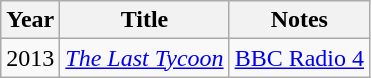<table class="wikitable sortable">
<tr>
<th>Year</th>
<th>Title</th>
<th class="unsortable">Notes</th>
</tr>
<tr>
<td>2013</td>
<td><em><a href='#'>The Last Tycoon</a></em></td>
<td><a href='#'>BBC Radio 4</a></td>
</tr>
</table>
